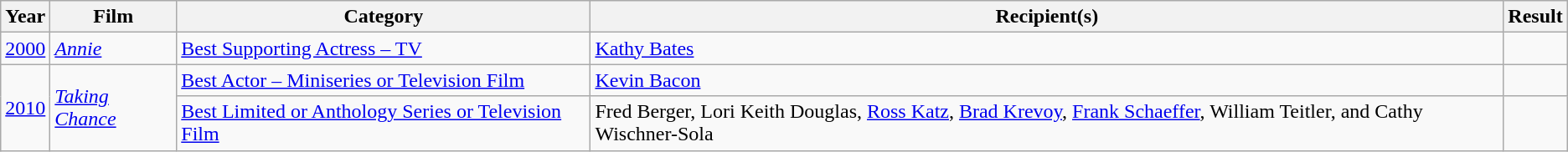<table class="wikitable sortable">
<tr>
<th>Year</th>
<th>Film</th>
<th>Category</th>
<th>Recipient(s)</th>
<th>Result</th>
</tr>
<tr>
<td><a href='#'>2000</a></td>
<td><em><a href='#'>Annie</a></em></td>
<td><a href='#'>Best Supporting Actress – TV</a></td>
<td><a href='#'>Kathy Bates</a></td>
<td></td>
</tr>
<tr>
<td rowspan=2><a href='#'>2010</a></td>
<td rowspan=2><em><a href='#'>Taking Chance</a></em></td>
<td><a href='#'>Best Actor – Miniseries or Television Film</a></td>
<td><a href='#'>Kevin Bacon</a></td>
<td></td>
</tr>
<tr>
<td><a href='#'>Best Limited or Anthology Series or Television Film</a></td>
<td>Fred Berger, Lori Keith Douglas, <a href='#'>Ross Katz</a>, <a href='#'>Brad Krevoy</a>, <a href='#'>Frank Schaeffer</a>, William Teitler, and Cathy Wischner-Sola</td>
<td></td>
</tr>
</table>
